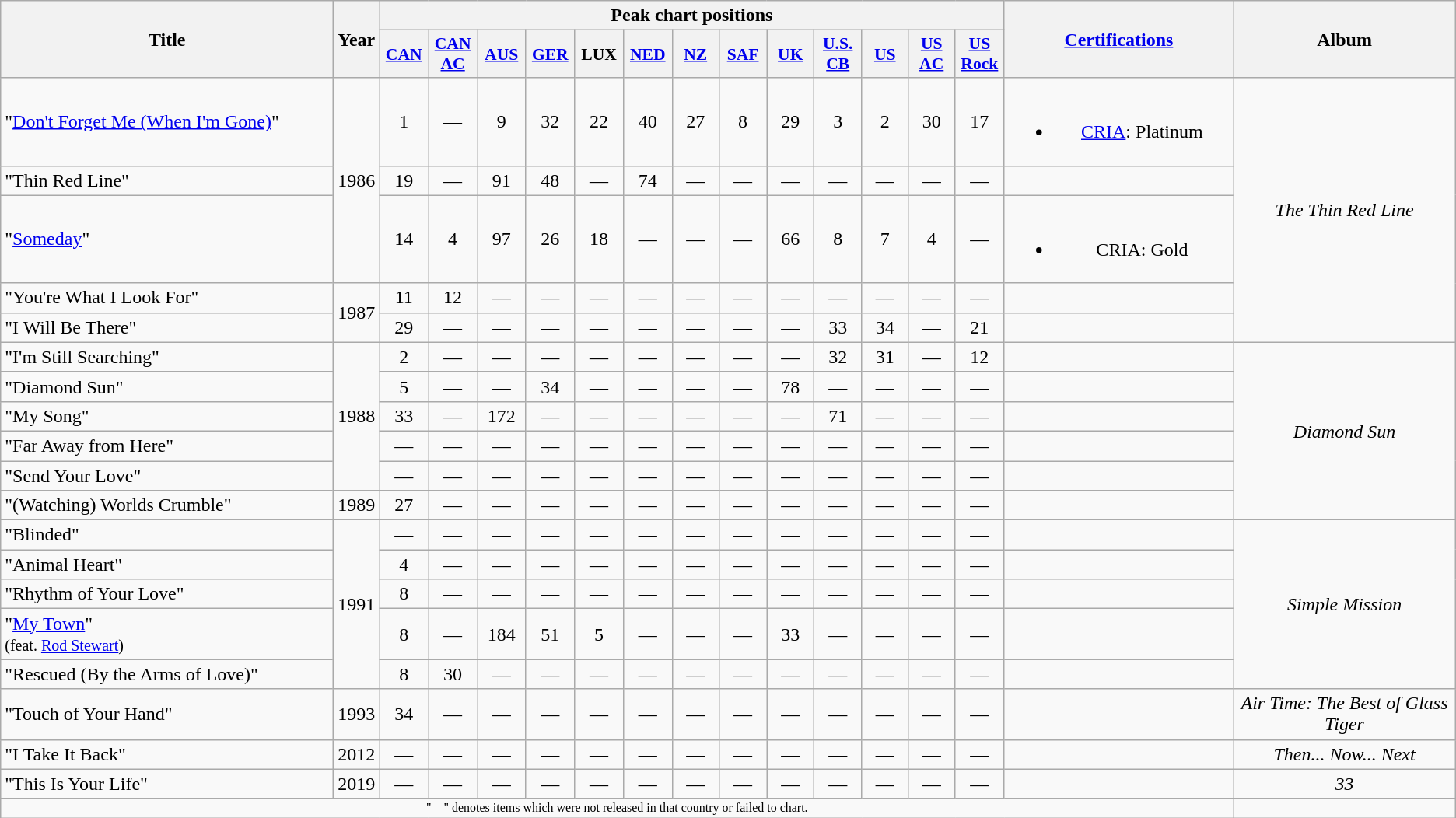<table class="wikitable plainrowheaders" style="text-align:center;">
<tr>
<th rowspan="2" scope="col" style="width:20em;">Title</th>
<th rowspan="2" scope="col" style="width:2em;">Year</th>
<th scope="col" colspan="13">Peak chart positions</th>
<th scope="col" rowspan="2" style="width:13em;"><a href='#'>Certifications</a></th>
<th rowspan="2" scope="col" style="width:13em;">Album</th>
</tr>
<tr>
<th scope="col" style="width:2.5em;font-size:90%;"><a href='#'>CAN</a><br></th>
<th scope="col" style="width:2.5em;font-size:90%;"><a href='#'>CAN<br>AC</a><br></th>
<th scope="col" style="width:2.5em;font-size:90%;"><a href='#'>AUS</a><br></th>
<th scope="col" style="width:2.5em;font-size:90%;"><a href='#'>GER</a><br></th>
<th scope="col" style="width:2.5em;font-size:90%;">LUX<br></th>
<th scope="col" style="width:2.5em;font-size:90%;"><a href='#'>NED</a><br></th>
<th scope="col" style="width:2.5em;font-size:90%;"><a href='#'>NZ</a><br></th>
<th scope="col" style="width:2.5em;font-size:90%;"><a href='#'>SAF</a><br></th>
<th scope="col" style="width:2.5em;font-size:90%;"><a href='#'>UK</a><br></th>
<th scope="col" style="width:2.5em;font-size:90%;"><a href='#'>U.S. CB</a></th>
<th scope="col" style="width:2.5em;font-size:90%;"><a href='#'>US</a><br></th>
<th scope="col" style="width:2.5em;font-size:90%;"><a href='#'>US<br>AC</a><br></th>
<th scope="col" style="width:2.5em;font-size:90%;"><a href='#'>US<br>Rock</a><br></th>
</tr>
<tr>
<td align="left">"<a href='#'>Don't Forget Me (When I'm Gone)</a>"</td>
<td rowspan="3" align="center">1986</td>
<td align="center">1</td>
<td align="center">—</td>
<td align="center">9</td>
<td align="center">32</td>
<td align="center">22</td>
<td align="center">40</td>
<td align="center">27</td>
<td align="center">8</td>
<td align="center">29</td>
<td align="center">3</td>
<td align="center">2</td>
<td align="center">30</td>
<td align="center">17</td>
<td align="center"><br><ul><li><a href='#'>CRIA</a>: Platinum</li></ul></td>
<td rowspan="5"><em>The Thin Red Line</em></td>
</tr>
<tr>
<td align="left">"Thin Red Line"</td>
<td align="center">19</td>
<td align="center">—</td>
<td align="center">91</td>
<td align="center">48</td>
<td align="center">—</td>
<td align="center">74</td>
<td align="center">—</td>
<td align="center">—</td>
<td align="center">—</td>
<td align="center">—</td>
<td align="center">—</td>
<td align="center">—</td>
<td align="center">—</td>
<td align="center"></td>
</tr>
<tr>
<td align="left">"<a href='#'>Someday</a>"</td>
<td align="center">14</td>
<td align="center">4</td>
<td align="center">97</td>
<td align="center">26</td>
<td align="center">18</td>
<td align="center">—</td>
<td align="center">—</td>
<td align="center">—</td>
<td align="center">66</td>
<td align="center">8</td>
<td align="center">7</td>
<td align="center">4</td>
<td align="center">—</td>
<td align="center"><br><ul><li>CRIA: Gold</li></ul></td>
</tr>
<tr>
<td align="left">"You're What I Look For"</td>
<td rowspan="2" align="center">1987</td>
<td align="center">11</td>
<td align="center">12</td>
<td align="center">—</td>
<td align="center">—</td>
<td align="center">—</td>
<td align="center">—</td>
<td align="center">—</td>
<td align="center">—</td>
<td align="center">—</td>
<td align="center">—</td>
<td align="center">—</td>
<td align="center">—</td>
<td align="center">—</td>
<td align="center"></td>
</tr>
<tr>
<td align="left">"I Will Be There"</td>
<td align="center">29</td>
<td align="center">—</td>
<td align="center">—</td>
<td align="center">—</td>
<td align="center">—</td>
<td align="center">—</td>
<td align="center">—</td>
<td align="center">—</td>
<td align="center">—</td>
<td align="center">33</td>
<td align="center">34</td>
<td align="center">—</td>
<td align="center">21</td>
<td align="center"></td>
</tr>
<tr>
<td align="left">"I'm Still Searching"</td>
<td rowspan="5" align="center">1988</td>
<td align="center">2</td>
<td align="center">—</td>
<td align="center">—</td>
<td align="center">—</td>
<td align="center">—</td>
<td align="center">—</td>
<td align="center">—</td>
<td align="center">—</td>
<td align="center">—</td>
<td align="center">32</td>
<td align="center">31</td>
<td align="center">—</td>
<td align="center">12</td>
<td align="center"></td>
<td rowspan="6"><em>Diamond Sun</em></td>
</tr>
<tr>
<td align="left">"Diamond Sun"</td>
<td align="center">5</td>
<td align="center">—</td>
<td align="center">—</td>
<td align="center">34</td>
<td align="center">—</td>
<td align="center">—</td>
<td align="center">—</td>
<td align="center">—</td>
<td align="center">78</td>
<td align="center">—</td>
<td align="center">—</td>
<td align="center">—</td>
<td align="center">—</td>
<td align="center"></td>
</tr>
<tr>
<td align="left">"My Song"</td>
<td align="center">33</td>
<td align="center">—</td>
<td align="center">172</td>
<td align="center">—</td>
<td align="center">—</td>
<td align="center">—</td>
<td align="center">—</td>
<td align="center">—</td>
<td align="center">—</td>
<td align="center">71</td>
<td align="center">—</td>
<td align="center">—</td>
<td align="center">—</td>
<td align="center"></td>
</tr>
<tr>
<td align="left">"Far Away from Here"</td>
<td align="center">—</td>
<td align="center">—</td>
<td align="center">—</td>
<td align="center">—</td>
<td align="center">—</td>
<td align="center">—</td>
<td align="center">—</td>
<td align="center">—</td>
<td align="center">—</td>
<td align="center">—</td>
<td align="center">—</td>
<td align="center">—</td>
<td align="center">—</td>
<td align="center"></td>
</tr>
<tr>
<td align="left">"Send Your Love"</td>
<td align="center">—</td>
<td align="center">—</td>
<td align="center">—</td>
<td align="center">—</td>
<td align="center">—</td>
<td align="center">—</td>
<td align="center">—</td>
<td align="center">—</td>
<td align="center">—</td>
<td align="center">—</td>
<td align="center">—</td>
<td align="center">—</td>
<td align="center">—</td>
<td align="center"></td>
</tr>
<tr>
<td align="left">"(Watching) Worlds Crumble"</td>
<td align="center" rowspan="1">1989</td>
<td align="center">27</td>
<td align="center">—</td>
<td align="center">—</td>
<td align="center">—</td>
<td align="center">—</td>
<td align="center">—</td>
<td align="center">—</td>
<td align="center">—</td>
<td align="center">—</td>
<td align="center">—</td>
<td align="center">—</td>
<td align="center">—</td>
<td align="center">—</td>
<td align="center"></td>
</tr>
<tr>
<td align="left">"Blinded"</td>
<td rowspan="5" align="center">1991</td>
<td align="center">—</td>
<td align="center">—</td>
<td align="center">—</td>
<td align="center">—</td>
<td align="center">—</td>
<td align="center">—</td>
<td align="center">—</td>
<td align="center">—</td>
<td align="center">—</td>
<td align="center">—</td>
<td align="center">—</td>
<td align="center">—</td>
<td align="center">—</td>
<td align="center"></td>
<td rowspan="5"><em>Simple Mission</em></td>
</tr>
<tr>
<td align="left">"Animal Heart"</td>
<td align="center">4</td>
<td align="center">—</td>
<td align="center">—</td>
<td align="center">—</td>
<td align="center">—</td>
<td align="center">—</td>
<td align="center">—</td>
<td align="center">—</td>
<td align="center">—</td>
<td align="center">—</td>
<td align="center">—</td>
<td align="center">—</td>
<td align="center">—</td>
<td align="center"></td>
</tr>
<tr>
<td align="left">"Rhythm of Your Love"</td>
<td align="center">8</td>
<td align="center">—</td>
<td align="center">—</td>
<td align="center">—</td>
<td align="center">—</td>
<td align="center">—</td>
<td align="center">—</td>
<td align="center">—</td>
<td align="center">—</td>
<td align="center">—</td>
<td align="center">—</td>
<td align="center">—</td>
<td align="center">—</td>
<td align="center"></td>
</tr>
<tr>
<td align="left">"<a href='#'>My Town</a>"<br><small>(feat. <a href='#'>Rod Stewart</a>)</small></td>
<td align="center">8</td>
<td align="center">—</td>
<td align="center">184</td>
<td align="center">51</td>
<td align="center">5</td>
<td align="center">—</td>
<td align="center">—</td>
<td align="center">—</td>
<td align="center">33</td>
<td align="center">—</td>
<td align="center">—</td>
<td align="center">—</td>
<td align="center">—</td>
<td align="center"></td>
</tr>
<tr>
<td align="left">"Rescued (By the Arms of Love)"</td>
<td align="center">8</td>
<td align="center">30</td>
<td align="center">—</td>
<td align="center">—</td>
<td align="center">—</td>
<td align="center">—</td>
<td align="center">—</td>
<td align="center">—</td>
<td align="center">—</td>
<td align="center">—</td>
<td align="center">—</td>
<td align="center">—</td>
<td align="center">—</td>
<td align="center"></td>
</tr>
<tr>
<td align="left">"Touch of Your Hand"</td>
<td align="center" rowspan="1">1993</td>
<td align="center">34</td>
<td align="center">—</td>
<td align="center">—</td>
<td align="center">—</td>
<td align="center">—</td>
<td align="center">—</td>
<td align="center">—</td>
<td align="center">—</td>
<td align="center">—</td>
<td align="center">—</td>
<td align="center">—</td>
<td align="center">—</td>
<td align="center">—</td>
<td align="center"></td>
<td rowspan="1"><em>Air Time: The Best of Glass Tiger</em></td>
</tr>
<tr>
<td align="left">"I Take It Back"</td>
<td align="center" rowspan="1">2012</td>
<td align="center">—</td>
<td align="center">—</td>
<td align="center">—</td>
<td align="center">—</td>
<td align="center">—</td>
<td align="center">—</td>
<td align="center">—</td>
<td align="center">—</td>
<td align="center">—</td>
<td align="center">—</td>
<td align="center">—</td>
<td align="center">—</td>
<td align="center">—</td>
<td align="center"></td>
<td rowspan="1"><em>Then... Now... Next</em></td>
</tr>
<tr>
<td align="left">"This Is Your Life"</td>
<td align="center" rowspan="1">2019</td>
<td align="center">—</td>
<td align="center">—</td>
<td align="center">—</td>
<td align="center">—</td>
<td align="center">—</td>
<td align="center">—</td>
<td align="center">—</td>
<td align="center">—</td>
<td align="center">—</td>
<td align="center">—</td>
<td align="center">—</td>
<td align="center">—</td>
<td align="center">—</td>
<td align="center"></td>
<td rowspan="1"><em>33</em></td>
</tr>
<tr>
<td colspan="16" style="font-size:8pt;">"—" denotes items which were not released in that country or failed to chart.</td>
</tr>
</table>
